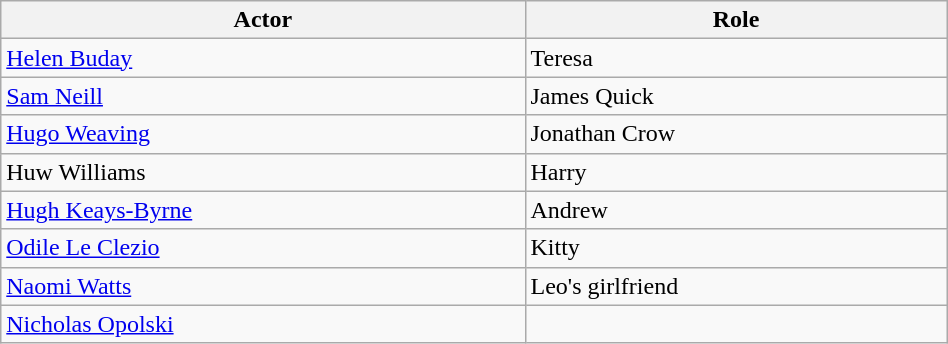<table class="wikitable" style="width:50%;">
<tr ">
<th>Actor</th>
<th>Role</th>
</tr>
<tr>
<td><a href='#'>Helen Buday</a></td>
<td>Teresa</td>
</tr>
<tr>
<td><a href='#'>Sam Neill</a></td>
<td>James Quick</td>
</tr>
<tr>
<td><a href='#'>Hugo Weaving</a></td>
<td>Jonathan Crow</td>
</tr>
<tr>
<td>Huw Williams</td>
<td>Harry</td>
</tr>
<tr>
<td><a href='#'>Hugh Keays-Byrne</a></td>
<td>Andrew</td>
</tr>
<tr>
<td><a href='#'>Odile Le Clezio</a></td>
<td>Kitty</td>
</tr>
<tr>
<td><a href='#'>Naomi Watts</a></td>
<td>Leo's girlfriend</td>
</tr>
<tr>
<td><a href='#'>Nicholas Opolski</a></td>
<td></td>
</tr>
</table>
